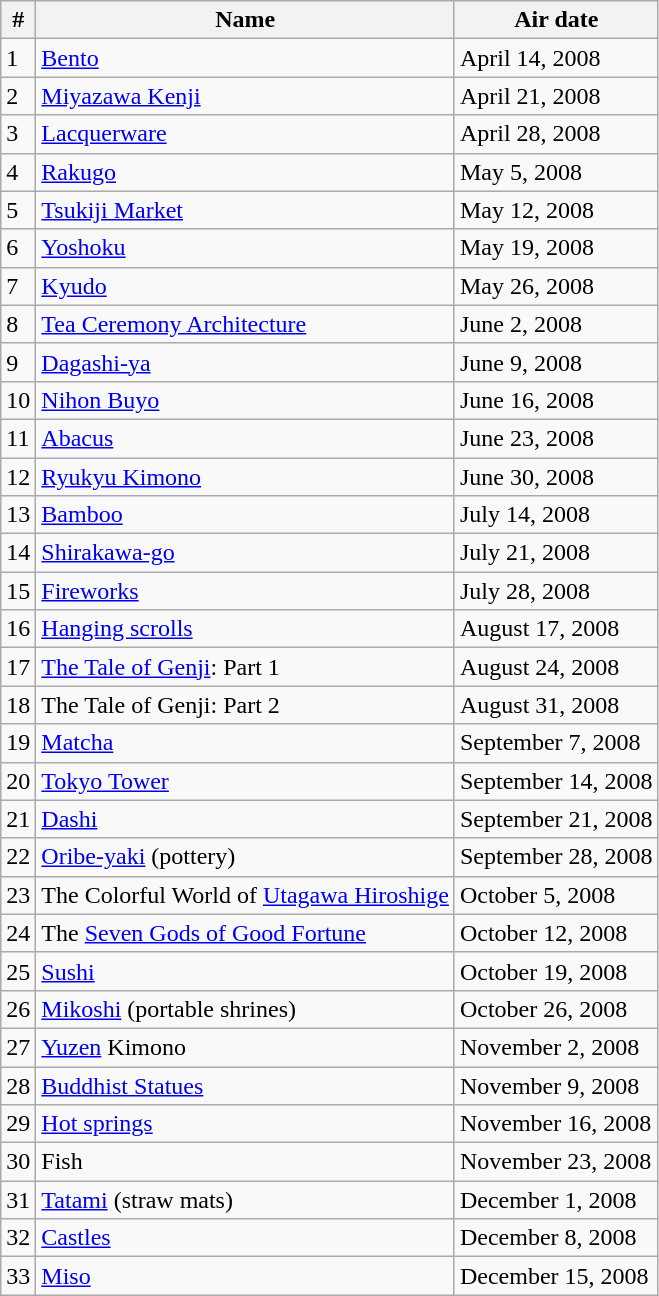<table class="wikitable sortable">
<tr>
<th>#</th>
<th>Name</th>
<th>Air date</th>
</tr>
<tr>
<td>1</td>
<td><a href='#'>Bento</a></td>
<td>April 14, 2008</td>
</tr>
<tr>
<td>2</td>
<td><a href='#'>Miyazawa Kenji</a></td>
<td>April 21, 2008</td>
</tr>
<tr>
<td>3</td>
<td><a href='#'>Lacquerware</a></td>
<td>April 28, 2008</td>
</tr>
<tr>
<td>4</td>
<td><a href='#'>Rakugo</a></td>
<td>May 5, 2008</td>
</tr>
<tr>
<td>5</td>
<td><a href='#'>Tsukiji Market</a></td>
<td>May 12, 2008</td>
</tr>
<tr>
<td>6</td>
<td><a href='#'>Yoshoku</a></td>
<td>May 19, 2008</td>
</tr>
<tr>
<td>7</td>
<td><a href='#'>Kyudo</a></td>
<td>May 26, 2008</td>
</tr>
<tr>
<td>8</td>
<td><a href='#'>Tea Ceremony Architecture</a></td>
<td>June 2, 2008</td>
</tr>
<tr>
<td>9</td>
<td><a href='#'>Dagashi-ya</a></td>
<td>June 9, 2008</td>
</tr>
<tr>
<td>10</td>
<td><a href='#'>Nihon Buyo</a></td>
<td>June 16, 2008</td>
</tr>
<tr>
<td>11</td>
<td><a href='#'>Abacus</a></td>
<td>June 23, 2008</td>
</tr>
<tr>
<td>12</td>
<td><a href='#'>Ryukyu Kimono</a></td>
<td>June 30, 2008</td>
</tr>
<tr>
<td>13</td>
<td><a href='#'>Bamboo</a></td>
<td>July 14, 2008</td>
</tr>
<tr>
<td>14</td>
<td><a href='#'>Shirakawa-go</a></td>
<td>July 21, 2008</td>
</tr>
<tr>
<td>15</td>
<td><a href='#'>Fireworks</a></td>
<td>July 28, 2008</td>
</tr>
<tr>
<td>16</td>
<td><a href='#'>Hanging scrolls</a></td>
<td>August 17, 2008</td>
</tr>
<tr>
<td>17</td>
<td><a href='#'>The Tale of Genji</a>: Part 1</td>
<td>August 24, 2008</td>
</tr>
<tr>
<td>18</td>
<td>The Tale of Genji: Part 2</td>
<td>August 31, 2008</td>
</tr>
<tr>
<td>19</td>
<td><a href='#'>Matcha</a></td>
<td>September 7, 2008</td>
</tr>
<tr>
<td>20</td>
<td><a href='#'>Tokyo Tower</a></td>
<td>September 14, 2008</td>
</tr>
<tr>
<td>21</td>
<td><a href='#'>Dashi</a></td>
<td>September 21, 2008</td>
</tr>
<tr>
<td>22</td>
<td><a href='#'>Oribe-yaki</a> (pottery)</td>
<td>September 28, 2008</td>
</tr>
<tr>
<td>23</td>
<td>The Colorful World of <a href='#'>Utagawa Hiroshige</a></td>
<td>October 5, 2008</td>
</tr>
<tr>
<td>24</td>
<td>The <a href='#'>Seven Gods of Good Fortune</a> </td>
<td>October 12, 2008</td>
</tr>
<tr>
<td>25</td>
<td><a href='#'>Sushi</a></td>
<td>October 19, 2008</td>
</tr>
<tr>
<td>26</td>
<td><a href='#'>Mikoshi</a> (portable shrines)</td>
<td>October 26, 2008</td>
</tr>
<tr>
<td>27</td>
<td><a href='#'>Yuzen</a> Kimono</td>
<td>November 2, 2008</td>
</tr>
<tr>
<td>28</td>
<td><a href='#'>Buddhist Statues</a></td>
<td>November 9, 2008</td>
</tr>
<tr>
<td>29</td>
<td><a href='#'>Hot springs</a></td>
<td>November 16, 2008</td>
</tr>
<tr>
<td>30</td>
<td>Fish</td>
<td>November 23, 2008</td>
</tr>
<tr>
<td>31</td>
<td><a href='#'>Tatami</a> (straw mats)</td>
<td>December 1, 2008</td>
</tr>
<tr>
<td>32</td>
<td><a href='#'>Castles</a></td>
<td>December 8, 2008</td>
</tr>
<tr>
<td>33</td>
<td><a href='#'>Miso</a></td>
<td>December 15, 2008</td>
</tr>
</table>
